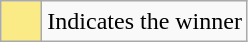<table class="wikitable">
<tr>
<td style="background:#FAEB86; height:20px; width:20px"></td>
<td>Indicates the winner</td>
</tr>
</table>
